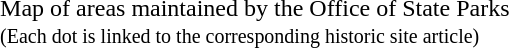<table align="right">
<tr>
<td></td>
</tr>
<tr>
<td>Map of areas maintained by the Office of State Parks<br><small>(Each dot is linked to the corresponding historic site article)</small></td>
</tr>
</table>
